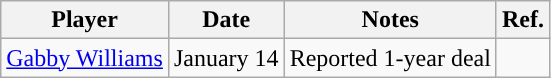<table class="wikitable sortable sortable" style="text-align: center">
<tr>
<th>Player</th>
<th>Date</th>
<th>Notes</th>
<th>Ref.</th>
</tr>
<tr>
<td><a href='#'>Gabby Williams</a></td>
<td>January 14</td>
<td>Reported 1-year deal</td>
<td></td>
</tr>
</table>
